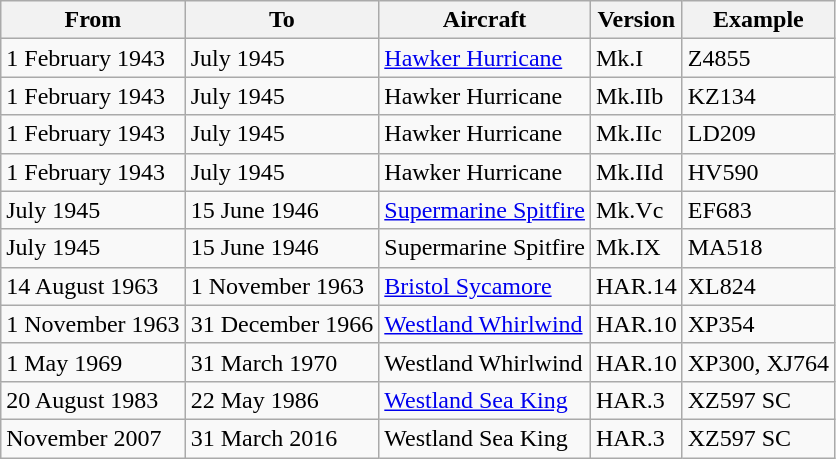<table class="wikitable">
<tr>
<th>From</th>
<th>To</th>
<th>Aircraft</th>
<th>Version</th>
<th>Example</th>
</tr>
<tr>
<td>1 February 1943</td>
<td>July 1945</td>
<td><a href='#'>Hawker Hurricane</a></td>
<td>Mk.I</td>
<td>Z4855</td>
</tr>
<tr>
<td>1 February 1943</td>
<td>July 1945</td>
<td>Hawker Hurricane</td>
<td>Mk.IIb</td>
<td>KZ134</td>
</tr>
<tr>
<td>1 February 1943</td>
<td>July 1945</td>
<td>Hawker Hurricane</td>
<td>Mk.IIc</td>
<td>LD209</td>
</tr>
<tr>
<td>1 February 1943</td>
<td>July 1945</td>
<td>Hawker Hurricane</td>
<td>Mk.IId</td>
<td>HV590</td>
</tr>
<tr>
<td>July 1945</td>
<td>15 June 1946</td>
<td><a href='#'>Supermarine Spitfire</a></td>
<td>Mk.Vc</td>
<td>EF683</td>
</tr>
<tr>
<td>July 1945</td>
<td>15 June 1946</td>
<td>Supermarine Spitfire</td>
<td>Mk.IX</td>
<td>MA518</td>
</tr>
<tr>
<td>14 August 1963</td>
<td>1 November 1963</td>
<td><a href='#'>Bristol Sycamore</a></td>
<td>HAR.14</td>
<td>XL824</td>
</tr>
<tr>
<td>1 November 1963</td>
<td>31 December 1966</td>
<td><a href='#'>Westland Whirlwind</a></td>
<td>HAR.10</td>
<td>XP354</td>
</tr>
<tr>
<td>1 May 1969</td>
<td>31 March 1970</td>
<td>Westland Whirlwind</td>
<td>HAR.10</td>
<td>XP300, XJ764</td>
</tr>
<tr>
<td>20 August 1983</td>
<td>22 May 1986</td>
<td><a href='#'>Westland Sea King</a></td>
<td>HAR.3</td>
<td>XZ597 SC</td>
</tr>
<tr>
<td>November 2007</td>
<td>31 March 2016</td>
<td>Westland Sea King</td>
<td>HAR.3</td>
<td>XZ597 SC</td>
</tr>
</table>
